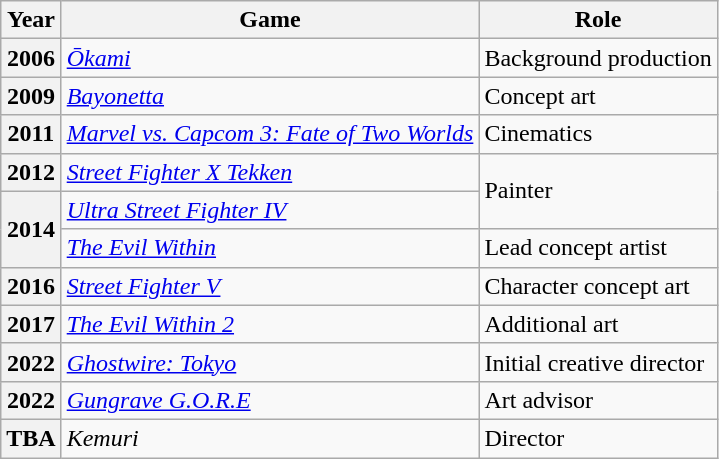<table class="wikitable" width="auto">
<tr>
<th>Year</th>
<th>Game</th>
<th>Role</th>
</tr>
<tr>
<th>2006</th>
<td><em><a href='#'>Ōkami</a></em></td>
<td>Background production</td>
</tr>
<tr>
<th>2009</th>
<td><em><a href='#'>Bayonetta</a></em></td>
<td>Concept art</td>
</tr>
<tr>
<th>2011</th>
<td><em><a href='#'>Marvel vs. Capcom 3: Fate of Two Worlds</a></em></td>
<td>Cinematics</td>
</tr>
<tr>
<th>2012</th>
<td><em><a href='#'>Street Fighter X Tekken</a></em></td>
<td rowspan="2">Painter</td>
</tr>
<tr>
<th rowspan="2">2014</th>
<td><em><a href='#'>Ultra Street Fighter IV</a></em></td>
</tr>
<tr>
<td><em><a href='#'>The Evil Within</a></em></td>
<td>Lead concept artist</td>
</tr>
<tr>
<th>2016</th>
<td><em><a href='#'>Street Fighter V</a></em></td>
<td>Character concept art</td>
</tr>
<tr>
<th>2017</th>
<td><em><a href='#'>The Evil Within 2</a></em></td>
<td>Additional art</td>
</tr>
<tr>
<th>2022</th>
<td><em><a href='#'>Ghostwire: Tokyo</a></em></td>
<td>Initial creative director</td>
</tr>
<tr>
<th>2022</th>
<td><em><a href='#'>Gungrave G.O.R.E</a></em></td>
<td>Art advisor</td>
</tr>
<tr>
<th>TBA</th>
<td><em>Kemuri</em></td>
<td>Director</td>
</tr>
</table>
